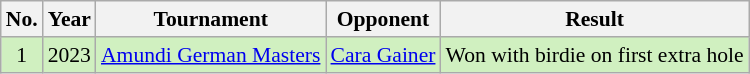<table class="wikitable" style="font-size:90%;">
<tr>
<th>No.</th>
<th>Year</th>
<th>Tournament</th>
<th>Opponent</th>
<th>Result</th>
</tr>
<tr style="background:#d0f0c0;">
<td align=center>1</td>
<td>2023</td>
<td><a href='#'>Amundi German Masters</a></td>
<td> <a href='#'>Cara Gainer</a></td>
<td>Won with birdie on first extra hole</td>
</tr>
</table>
